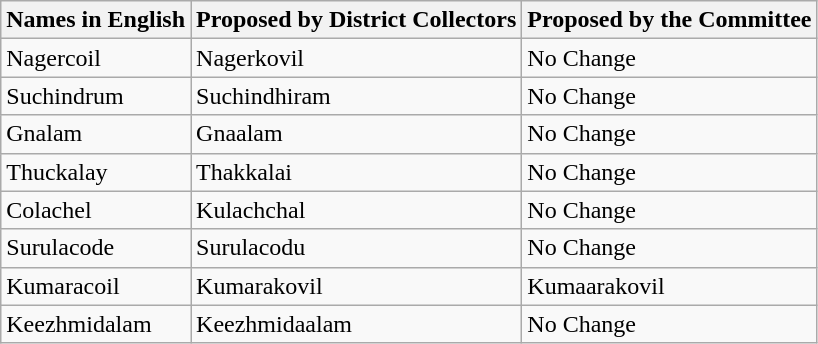<table class="wikitable">
<tr>
<th>Names in English</th>
<th>Proposed by District Collectors</th>
<th>Proposed by the Committee</th>
</tr>
<tr>
<td>Nagercoil</td>
<td>Nagerkovil</td>
<td>No Change</td>
</tr>
<tr>
<td>Suchindrum</td>
<td>Suchindhiram</td>
<td>No Change</td>
</tr>
<tr>
<td>Gnalam</td>
<td>Gnaalam</td>
<td>No Change</td>
</tr>
<tr>
<td>Thuckalay</td>
<td>Thakkalai</td>
<td>No Change</td>
</tr>
<tr>
<td>Colachel</td>
<td>Kulachchal</td>
<td>No Change</td>
</tr>
<tr>
<td>Surulacode</td>
<td>Surulacodu</td>
<td>No Change</td>
</tr>
<tr>
<td>Kumaracoil</td>
<td>Kumarakovil</td>
<td>Kumaarakovil</td>
</tr>
<tr>
<td>Keezhmidalam</td>
<td>Keezhmidaalam</td>
<td>No Change</td>
</tr>
</table>
